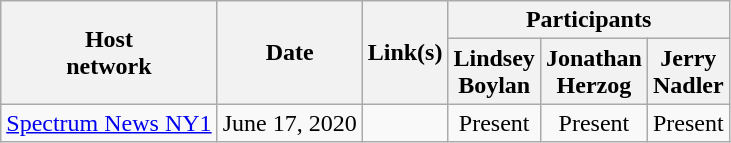<table class="wikitable">
<tr>
<th rowspan="2">Host<br>network</th>
<th rowspan="2">Date</th>
<th rowspan="2">Link(s)</th>
<th colspan="4">Participants</th>
</tr>
<tr>
<th>Lindsey<br>Boylan</th>
<th>Jonathan<br>Herzog</th>
<th>Jerry<br>Nadler</th>
</tr>
<tr>
<td><a href='#'>Spectrum News NY1</a></td>
<td>June 17, 2020</td>
<td></td>
<td style="text-align:center">Present</td>
<td style="text-align:center">Present</td>
<td style="text-align:center">Present</td>
</tr>
</table>
